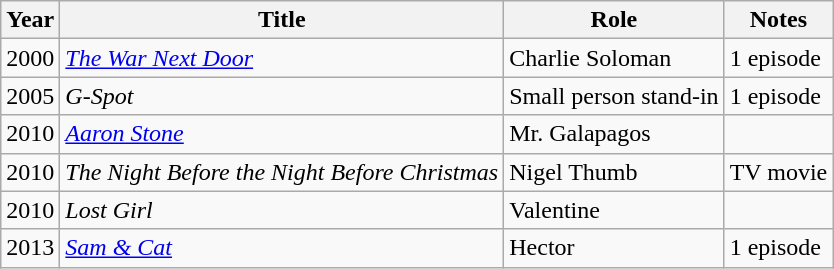<table class="wikitable sortable">
<tr>
<th>Year</th>
<th>Title</th>
<th>Role</th>
<th class="unsortable">Notes</th>
</tr>
<tr>
<td>2000</td>
<td data-sort-value="War Next Door, The"><em><a href='#'>The War Next Door</a></em></td>
<td>Charlie Soloman</td>
<td>1 episode</td>
</tr>
<tr>
<td>2005</td>
<td><em>G-Spot</em></td>
<td>Small person stand-in</td>
<td>1 episode</td>
</tr>
<tr>
<td>2010</td>
<td><em><a href='#'>Aaron Stone</a></em></td>
<td>Mr. Galapagos</td>
<td></td>
</tr>
<tr>
<td>2010</td>
<td data-sort-value="Night Before the Night Before Christmas, The"><em>The Night Before the Night Before Christmas</em></td>
<td>Nigel Thumb</td>
<td>TV movie</td>
</tr>
<tr>
<td>2010</td>
<td><em>Lost Girl</em></td>
<td>Valentine</td>
<td></td>
</tr>
<tr>
<td>2013</td>
<td><em><a href='#'>Sam & Cat</a></em></td>
<td>Hector</td>
<td>1 episode</td>
</tr>
</table>
